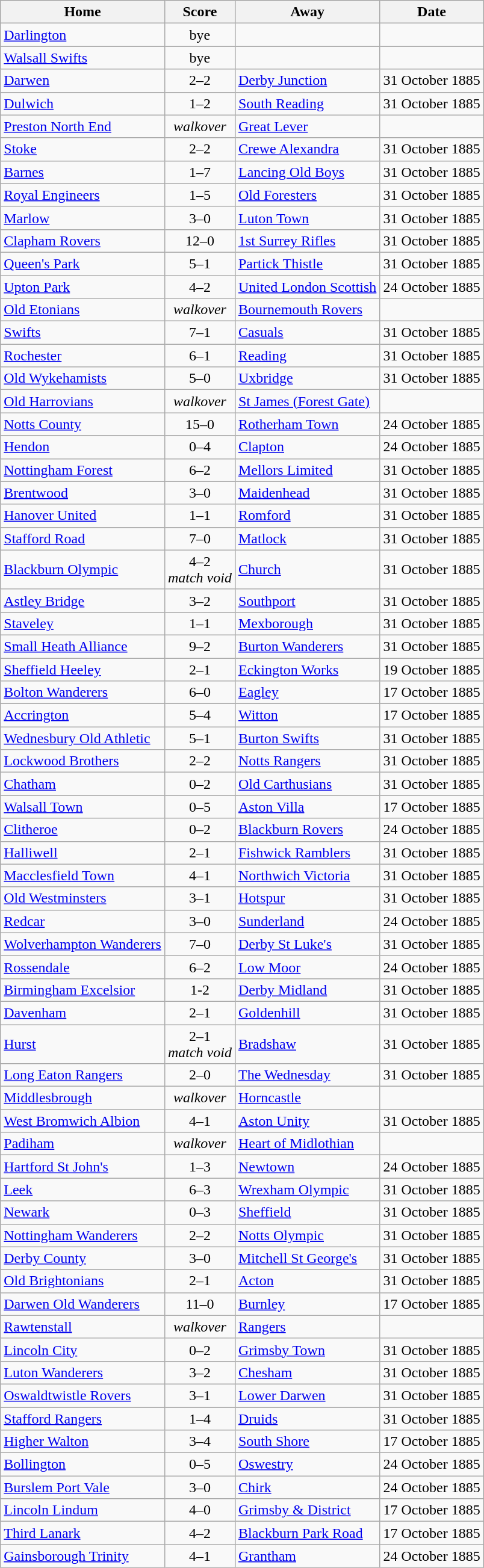<table class="wikitable">
<tr>
<th>Home</th>
<th>Score</th>
<th>Away</th>
<th>Date</th>
</tr>
<tr>
<td><a href='#'>Darlington</a></td>
<td align=center>bye</td>
<td></td>
<td></td>
</tr>
<tr>
<td><a href='#'>Walsall Swifts</a></td>
<td align=center>bye</td>
<td></td>
</tr>
<tr>
<td><a href='#'>Darwen</a></td>
<td align=center>2–2</td>
<td><a href='#'>Derby Junction</a></td>
<td>31 October 1885</td>
</tr>
<tr>
<td><a href='#'>Dulwich</a></td>
<td align=center>1–2</td>
<td><a href='#'>South Reading</a></td>
<td>31 October 1885</td>
</tr>
<tr>
<td><a href='#'>Preston North End</a></td>
<td align=center><em>walkover</em></td>
<td><a href='#'>Great Lever</a></td>
<td></td>
</tr>
<tr>
<td><a href='#'>Stoke</a></td>
<td align=center>2–2</td>
<td><a href='#'>Crewe Alexandra</a></td>
<td>31 October 1885</td>
</tr>
<tr>
<td><a href='#'>Barnes</a></td>
<td align=center>1–7</td>
<td><a href='#'>Lancing Old Boys</a></td>
<td>31 October 1885</td>
</tr>
<tr>
<td><a href='#'>Royal Engineers</a></td>
<td align=center>1–5</td>
<td><a href='#'>Old Foresters</a></td>
<td>31 October 1885</td>
</tr>
<tr>
<td><a href='#'>Marlow</a></td>
<td align=center>3–0</td>
<td><a href='#'>Luton Town</a></td>
<td>31 October 1885</td>
</tr>
<tr>
<td><a href='#'>Clapham Rovers</a></td>
<td align=center>12–0</td>
<td><a href='#'>1st Surrey Rifles</a></td>
<td>31 October 1885</td>
</tr>
<tr>
<td><a href='#'>Queen's Park</a> </td>
<td align=center>5–1</td>
<td><a href='#'>Partick Thistle</a> </td>
<td>31 October 1885</td>
</tr>
<tr>
<td><a href='#'>Upton Park</a></td>
<td align=center>4–2</td>
<td><a href='#'>United London Scottish</a></td>
<td>24 October 1885</td>
</tr>
<tr>
<td><a href='#'>Old Etonians</a></td>
<td align=center><em>walkover</em></td>
<td><a href='#'>Bournemouth Rovers</a></td>
<td></td>
</tr>
<tr>
<td><a href='#'>Swifts</a></td>
<td align=center>7–1</td>
<td><a href='#'>Casuals</a></td>
<td>31 October 1885</td>
</tr>
<tr>
<td><a href='#'>Rochester</a></td>
<td align=center>6–1</td>
<td><a href='#'>Reading</a></td>
<td>31 October 1885</td>
</tr>
<tr>
<td><a href='#'>Old Wykehamists</a></td>
<td align=center>5–0</td>
<td><a href='#'>Uxbridge</a></td>
<td>31 October 1885</td>
</tr>
<tr>
<td><a href='#'>Old Harrovians</a></td>
<td align=center><em>walkover</em></td>
<td><a href='#'>St James (Forest Gate)</a></td>
<td></td>
</tr>
<tr>
<td><a href='#'>Notts County</a></td>
<td align=center>15–0</td>
<td><a href='#'>Rotherham Town</a></td>
<td>24 October 1885</td>
</tr>
<tr>
<td><a href='#'>Hendon</a></td>
<td align=center>0–4</td>
<td><a href='#'>Clapton</a></td>
<td>24 October 1885</td>
</tr>
<tr>
<td><a href='#'>Nottingham Forest</a></td>
<td align=center>6–2</td>
<td><a href='#'>Mellors Limited</a></td>
<td>31 October 1885</td>
</tr>
<tr>
<td><a href='#'>Brentwood</a></td>
<td align=center>3–0</td>
<td><a href='#'>Maidenhead</a></td>
<td>31 October 1885</td>
</tr>
<tr>
<td><a href='#'>Hanover United</a></td>
<td align=center>1–1</td>
<td><a href='#'>Romford</a></td>
<td>31 October 1885</td>
</tr>
<tr>
<td><a href='#'>Stafford Road</a></td>
<td align=center>7–0</td>
<td><a href='#'>Matlock</a></td>
<td>31 October 1885</td>
</tr>
<tr>
<td><a href='#'>Blackburn Olympic</a></td>
<td align=center>4–2<br><em>match void</em></td>
<td><a href='#'>Church</a></td>
<td>31 October 1885</td>
</tr>
<tr>
<td><a href='#'>Astley Bridge</a></td>
<td align=center>3–2</td>
<td><a href='#'>Southport</a></td>
<td>31 October 1885</td>
</tr>
<tr>
<td><a href='#'>Staveley</a></td>
<td align=center>1–1</td>
<td><a href='#'>Mexborough</a></td>
<td>31 October 1885</td>
</tr>
<tr>
<td><a href='#'>Small Heath Alliance</a></td>
<td align=center>9–2</td>
<td><a href='#'>Burton Wanderers</a></td>
<td>31 October 1885</td>
</tr>
<tr>
<td><a href='#'>Sheffield Heeley</a></td>
<td align=center>2–1</td>
<td><a href='#'>Eckington Works</a></td>
<td>19 October 1885</td>
</tr>
<tr>
<td><a href='#'>Bolton Wanderers</a></td>
<td align=center>6–0</td>
<td><a href='#'>Eagley</a></td>
<td>17 October 1885</td>
</tr>
<tr>
<td><a href='#'>Accrington</a></td>
<td align=center>5–4</td>
<td><a href='#'>Witton</a></td>
<td>17 October 1885</td>
</tr>
<tr>
<td><a href='#'>Wednesbury Old Athletic</a></td>
<td align=center>5–1</td>
<td><a href='#'>Burton Swifts</a></td>
<td>31 October 1885</td>
</tr>
<tr>
<td><a href='#'>Lockwood Brothers</a></td>
<td align=center>2–2</td>
<td><a href='#'>Notts Rangers</a></td>
<td>31 October 1885</td>
</tr>
<tr>
<td><a href='#'>Chatham</a></td>
<td align=center>0–2</td>
<td><a href='#'>Old Carthusians</a></td>
<td>31 October 1885</td>
</tr>
<tr>
<td><a href='#'>Walsall Town</a></td>
<td align=center>0–5</td>
<td><a href='#'>Aston Villa</a></td>
<td>17 October 1885</td>
</tr>
<tr>
<td><a href='#'>Clitheroe</a></td>
<td align=center>0–2</td>
<td><a href='#'>Blackburn Rovers</a></td>
<td>24 October 1885</td>
</tr>
<tr>
<td><a href='#'>Halliwell</a></td>
<td align=center>2–1</td>
<td><a href='#'>Fishwick Ramblers</a></td>
<td>31 October 1885</td>
</tr>
<tr>
<td><a href='#'>Macclesfield Town</a></td>
<td align=center>4–1</td>
<td><a href='#'>Northwich Victoria</a></td>
<td>31 October 1885</td>
</tr>
<tr>
<td><a href='#'>Old Westminsters</a></td>
<td align=center>3–1</td>
<td><a href='#'>Hotspur</a></td>
<td>31 October 1885</td>
</tr>
<tr>
<td><a href='#'>Redcar</a></td>
<td align=center>3–0</td>
<td><a href='#'>Sunderland</a></td>
<td>24 October 1885</td>
</tr>
<tr>
<td><a href='#'>Wolverhampton Wanderers</a></td>
<td align=center>7–0</td>
<td><a href='#'>Derby St Luke's</a></td>
<td>31 October 1885</td>
</tr>
<tr>
<td><a href='#'>Rossendale</a></td>
<td align=center>6–2</td>
<td><a href='#'>Low Moor</a></td>
<td>24 October 1885</td>
</tr>
<tr>
<td><a href='#'>Birmingham Excelsior</a></td>
<td align=center>1-2</td>
<td><a href='#'>Derby Midland</a></td>
<td>31 October 1885</td>
</tr>
<tr>
<td><a href='#'>Davenham</a></td>
<td align=center>2–1</td>
<td><a href='#'>Goldenhill</a></td>
<td>31 October 1885</td>
</tr>
<tr>
<td><a href='#'>Hurst</a></td>
<td align=center>2–1<br><em>match void</em></td>
<td><a href='#'>Bradshaw</a></td>
<td>31 October 1885</td>
</tr>
<tr>
<td><a href='#'>Long Eaton Rangers</a></td>
<td align=center>2–0</td>
<td><a href='#'>The Wednesday</a></td>
<td>31 October 1885</td>
</tr>
<tr>
<td><a href='#'>Middlesbrough</a></td>
<td align=center><em>walkover</em></td>
<td><a href='#'>Horncastle</a></td>
<td></td>
</tr>
<tr>
<td><a href='#'>West Bromwich Albion</a></td>
<td align=center>4–1</td>
<td><a href='#'>Aston Unity</a></td>
<td>31 October 1885</td>
</tr>
<tr>
<td><a href='#'>Padiham</a></td>
<td align=center><em>walkover</em></td>
<td><a href='#'>Heart of Midlothian</a> </td>
<td></td>
</tr>
<tr>
<td><a href='#'>Hartford St John's</a></td>
<td align=center>1–3</td>
<td><a href='#'>Newtown</a> </td>
<td>24 October 1885</td>
</tr>
<tr>
<td><a href='#'>Leek</a></td>
<td align=center>6–3</td>
<td><a href='#'>Wrexham Olympic</a> </td>
<td>31 October 1885</td>
</tr>
<tr>
<td><a href='#'>Newark</a></td>
<td align=center>0–3</td>
<td><a href='#'>Sheffield</a></td>
<td>31 October 1885</td>
</tr>
<tr>
<td><a href='#'>Nottingham Wanderers</a></td>
<td align=center>2–2</td>
<td><a href='#'>Notts Olympic</a></td>
<td>31 October 1885</td>
</tr>
<tr>
<td><a href='#'>Derby County</a></td>
<td align=center>3–0</td>
<td><a href='#'>Mitchell St George's</a></td>
<td>31 October 1885</td>
</tr>
<tr>
<td><a href='#'>Old Brightonians</a></td>
<td align=center>2–1</td>
<td><a href='#'>Acton</a></td>
<td>31 October 1885</td>
</tr>
<tr>
<td><a href='#'>Darwen Old Wanderers</a></td>
<td align=center>11–0</td>
<td><a href='#'>Burnley</a></td>
<td>17 October 1885</td>
</tr>
<tr>
<td><a href='#'>Rawtenstall</a></td>
<td align=center><em>walkover</em></td>
<td><a href='#'>Rangers</a> </td>
<td></td>
</tr>
<tr>
<td><a href='#'>Lincoln City</a></td>
<td align=center>0–2</td>
<td><a href='#'>Grimsby Town</a></td>
<td>31 October 1885</td>
</tr>
<tr>
<td><a href='#'>Luton Wanderers</a></td>
<td align=center>3–2</td>
<td><a href='#'>Chesham</a></td>
<td>31 October 1885</td>
</tr>
<tr>
<td><a href='#'>Oswaldtwistle Rovers</a></td>
<td align=center>3–1</td>
<td><a href='#'>Lower Darwen</a></td>
<td>31 October 1885</td>
</tr>
<tr>
<td><a href='#'>Stafford Rangers</a></td>
<td align=center>1–4</td>
<td><a href='#'>Druids</a> </td>
<td>31 October 1885</td>
</tr>
<tr>
<td><a href='#'>Higher Walton</a></td>
<td align=center>3–4</td>
<td><a href='#'>South Shore</a></td>
<td>17 October 1885</td>
</tr>
<tr>
<td><a href='#'>Bollington</a></td>
<td align=center>0–5</td>
<td><a href='#'>Oswestry</a></td>
<td>24 October 1885</td>
</tr>
<tr>
<td><a href='#'>Burslem Port Vale</a></td>
<td align=center>3–0</td>
<td><a href='#'>Chirk</a> </td>
<td>24 October 1885</td>
</tr>
<tr>
<td><a href='#'>Lincoln Lindum</a></td>
<td align=center>4–0</td>
<td><a href='#'>Grimsby & District</a></td>
<td>17 October 1885</td>
</tr>
<tr>
<td><a href='#'>Third Lanark</a> </td>
<td align=center>4–2</td>
<td><a href='#'>Blackburn Park Road</a></td>
<td>17 October 1885</td>
</tr>
<tr>
<td><a href='#'>Gainsborough Trinity</a></td>
<td align=center>4–1</td>
<td><a href='#'>Grantham</a></td>
<td>24 October 1885</td>
</tr>
</table>
